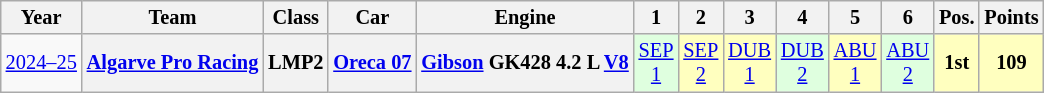<table class="wikitable" style="text-align:center; font-size:85%">
<tr>
<th>Year</th>
<th>Team</th>
<th>Class</th>
<th>Car</th>
<th>Engine</th>
<th>1</th>
<th>2</th>
<th>3</th>
<th>4</th>
<th>5</th>
<th>6</th>
<th>Pos.</th>
<th>Points</th>
</tr>
<tr>
<td><a href='#'>2024–25</a></td>
<th><a href='#'>Algarve Pro Racing</a></th>
<th>LMP2</th>
<th><a href='#'>Oreca 07</a></th>
<th><a href='#'>Gibson</a> GK428 4.2 L <a href='#'>V8</a></th>
<td style="background:#DFFFDF;"><a href='#'>SEP<br>1</a><br></td>
<td style="background:#FFFFBF;"><a href='#'>SEP<br>2</a><br></td>
<td style="background:#FFFFBF;"><a href='#'>DUB<br>1</a><br></td>
<td style="background:#DFFFDF;"><a href='#'>DUB<br>2</a><br></td>
<td style="background:#FFFFBF;"><a href='#'>ABU<br>1</a><br></td>
<td style="background:#DFFFDF;"><a href='#'>ABU<br>2</a><br></td>
<th style="background:#FFFFBF;">1st</th>
<th style="background:#FFFFBF;">109</th>
</tr>
</table>
